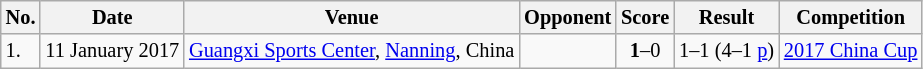<table class="wikitable" style="font-size:85%;">
<tr>
<th>No.</th>
<th>Date</th>
<th>Venue</th>
<th>Opponent</th>
<th>Score</th>
<th>Result</th>
<th>Competition</th>
</tr>
<tr>
<td>1.</td>
<td>11 January 2017</td>
<td><a href='#'>Guangxi Sports Center</a>, <a href='#'>Nanning</a>, China</td>
<td></td>
<td align="center"><strong>1</strong>–0</td>
<td align="center">1–1 (4–1 <a href='#'>p</a>)</td>
<td><a href='#'>2017 China Cup</a></td>
</tr>
</table>
